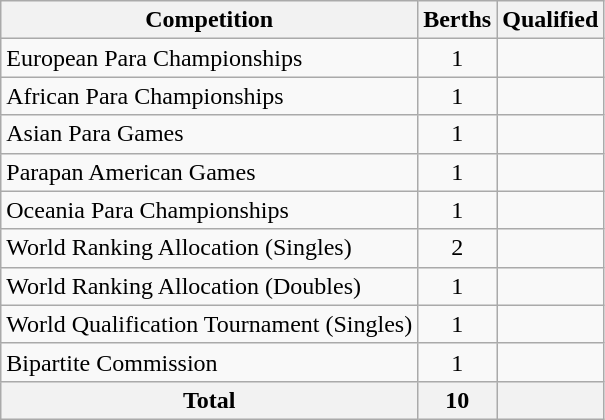<table class="wikitable">
<tr>
<th>Competition</th>
<th>Berths</th>
<th>Qualified</th>
</tr>
<tr>
<td>European Para Championships</td>
<td align=center>1</td>
<td></td>
</tr>
<tr>
<td>African Para Championships</td>
<td align=center>1</td>
<td></td>
</tr>
<tr>
<td>Asian Para Games</td>
<td align=center>1</td>
<td></td>
</tr>
<tr>
<td>Parapan American Games</td>
<td align=center>1</td>
<td></td>
</tr>
<tr>
<td>Oceania Para Championships</td>
<td align=center>1</td>
<td></td>
</tr>
<tr>
<td>World Ranking Allocation (Singles)</td>
<td align=center>2</td>
<td><br></td>
</tr>
<tr>
<td>World Ranking Allocation (Doubles)</td>
<td align=center>1</td>
<td></td>
</tr>
<tr>
<td>World Qualification Tournament (Singles)</td>
<td align=center>1</td>
<td></td>
</tr>
<tr>
<td>Bipartite Commission</td>
<td align=center>1</td>
<td></td>
</tr>
<tr>
<th>Total</th>
<th align="center">10</th>
<th></th>
</tr>
</table>
